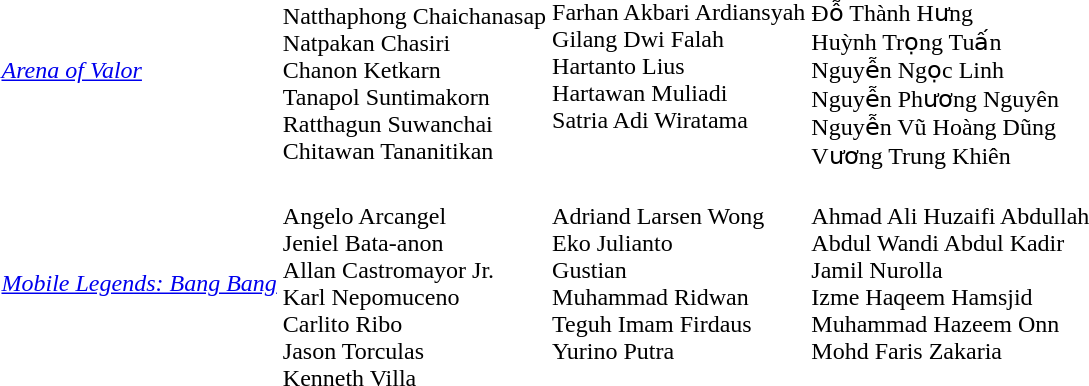<table>
<tr>
<td><em><a href='#'>Arena of Valor</a></em><br></td>
<td nowrap=true><br>Natthaphong Chaichanasap<br>Natpakan Chasiri<br>Chanon Ketkarn<br>Tanapol Suntimakorn<br>Ratthagun Suwanchai<br>Chitawan Tananitikan</td>
<td nowrap=true valign=top><br>Farhan Akbari Ardiansyah<br>Gilang Dwi Falah<br>Hartanto Lius<br>Hartawan Muliadi<br>Satria Adi Wiratama</td>
<td><br>Đỗ Thành Hưng<br>Huỳnh Trọng Tuấn<br>Nguyễn Ngọc Linh<br>Nguyễn Phương Nguyên<br>Nguyễn Vũ Hoàng Dũng<br>Vương Trung Khiên</td>
</tr>
<tr>
<td><em><a href='#'>Mobile Legends: Bang Bang</a></em><br></td>
<td><br>Angelo Arcangel<br>Jeniel Bata-anon<br>Allan Castromayor Jr.<br>Karl Nepomuceno<br>Carlito Ribo<br>Jason Torculas<br>Kenneth Villa</td>
<td valign=top><br>Adriand Larsen Wong<br>Eko Julianto<br>Gustian<br>Muhammad Ridwan<br>Teguh Imam Firdaus<br>Yurino Putra</td>
<td nowrap=true valign=top><br>Ahmad Ali Huzaifi Abdullah<br>Abdul Wandi Abdul Kadir<br>Jamil Nurolla<br>Izme Haqeem Hamsjid<br>Muhammad Hazeem Onn<br>Mohd Faris Zakaria</td>
</tr>
</table>
